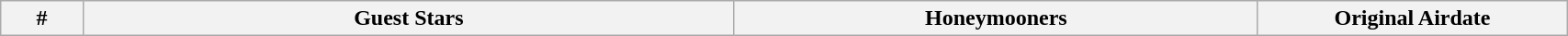<table class="wikitable plainrowheaders" style="width:90%;">
<tr>
<th width=10>#</th>
<th width=130>Guest Stars</th>
<th width=90>Honeymooners</th>
<th width=50>Original Airdate<br>







































</th>
</tr>
</table>
